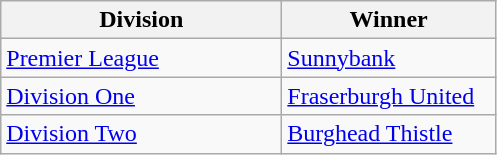<table class="wikitable">
<tr>
<th width=180>Division</th>
<th width=135>Winner</th>
</tr>
<tr>
<td><a href='#'>Premier League</a></td>
<td><a href='#'>Sunnybank</a></td>
</tr>
<tr>
<td><a href='#'>Division One</a></td>
<td><a href='#'>Fraserburgh United</a></td>
</tr>
<tr>
<td><a href='#'>Division Two</a></td>
<td><a href='#'>Burghead Thistle</a></td>
</tr>
</table>
